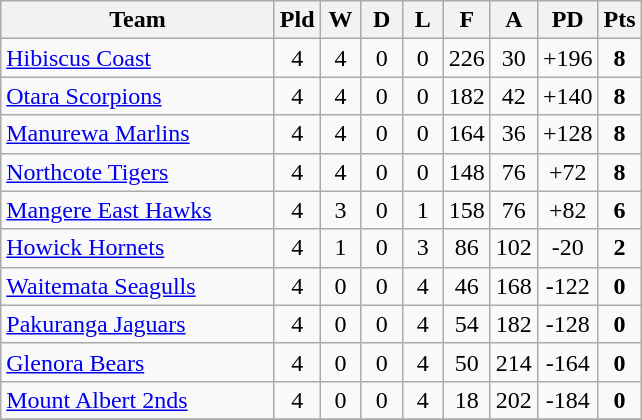<table class="wikitable" style="text-align:center;">
<tr>
<th width=175>Team</th>
<th width=20 abbr="Played">Pld</th>
<th width=20 abbr="Won">W</th>
<th width=20 abbr="Drawn">D</th>
<th width=20 abbr="Lost">L</th>
<th width=20 abbr="For">F</th>
<th width=20 abbr="Against">A</th>
<th width=20 abbr="Point Difference">PD</th>
<th width=20 abbr="Points">Pts</th>
</tr>
<tr>
<td style="text-align:left;"><a href='#'>Hibiscus Coast</a></td>
<td>4</td>
<td>4</td>
<td>0</td>
<td>0</td>
<td>226</td>
<td>30</td>
<td>+196</td>
<td><strong>8</strong></td>
</tr>
<tr>
<td style="text-align:left;"><a href='#'>Otara Scorpions</a></td>
<td>4</td>
<td>4</td>
<td>0</td>
<td>0</td>
<td>182</td>
<td>42</td>
<td>+140</td>
<td><strong>8</strong></td>
</tr>
<tr>
<td style="text-align:left;"><a href='#'>Manurewa Marlins</a></td>
<td>4</td>
<td>4</td>
<td>0</td>
<td>0</td>
<td>164</td>
<td>36</td>
<td>+128</td>
<td><strong>8</strong></td>
</tr>
<tr>
<td style="text-align:left;"><a href='#'>Northcote Tigers</a></td>
<td>4</td>
<td>4</td>
<td>0</td>
<td>0</td>
<td>148</td>
<td>76</td>
<td>+72</td>
<td><strong>8</strong></td>
</tr>
<tr>
<td style="text-align:left;"><a href='#'>Mangere East Hawks</a></td>
<td>4</td>
<td>3</td>
<td>0</td>
<td>1</td>
<td>158</td>
<td>76</td>
<td>+82</td>
<td><strong>6</strong></td>
</tr>
<tr>
<td style="text-align:left;"><a href='#'>Howick Hornets</a></td>
<td>4</td>
<td>1</td>
<td>0</td>
<td>3</td>
<td>86</td>
<td>102</td>
<td>-20</td>
<td><strong>2</strong></td>
</tr>
<tr>
<td style="text-align:left;"><a href='#'>Waitemata Seagulls</a></td>
<td>4</td>
<td>0</td>
<td>0</td>
<td>4</td>
<td>46</td>
<td>168</td>
<td>-122</td>
<td><strong>0</strong></td>
</tr>
<tr>
<td style="text-align:left;"><a href='#'>Pakuranga Jaguars</a></td>
<td>4</td>
<td>0</td>
<td>0</td>
<td>4</td>
<td>54</td>
<td>182</td>
<td>-128</td>
<td><strong>0</strong></td>
</tr>
<tr>
<td style="text-align:left;"><a href='#'>Glenora Bears</a></td>
<td>4</td>
<td>0</td>
<td>0</td>
<td>4</td>
<td>50</td>
<td>214</td>
<td>-164</td>
<td><strong>0</strong></td>
</tr>
<tr>
<td style="text-align:left;"><a href='#'>Mount Albert 2nds</a></td>
<td>4</td>
<td>0</td>
<td>0</td>
<td>4</td>
<td>18</td>
<td>202</td>
<td>-184</td>
<td><strong>0</strong></td>
</tr>
<tr>
</tr>
</table>
